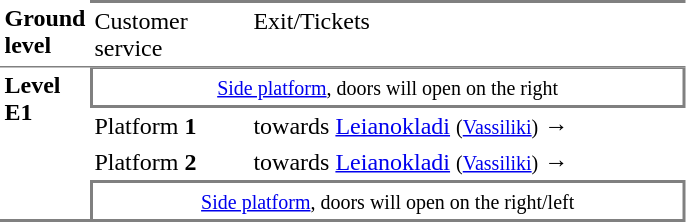<table table border=0 cellspacing=0 cellpadding=3>
<tr>
<td style="border-bottom:solid 1px gray;" width=50 valign=top><strong>Ground level</strong></td>
<td style="border-top:solid 2px gray;border-bottom:solid 1px gray;" width=100 valign=top>Customer service</td>
<td style="border-top:solid 2px gray;border-bottom:solid 1px gray;" width=285 valign=top>Exit/Tickets</td>
</tr>
<tr>
<td style="border-bottom:solid 2px gray;" rowspan=5 valign=top><strong>Level<br>Ε1</strong></td>
<td style="border-top:solid 1px gray;border-right:solid 2px gray;border-left:solid 2px gray;border-bottom:solid 2px gray;text-align:center;" colspan=2><small><a href='#'>Side platform</a>, doors will open on the right</small></td>
</tr>
<tr>
<td>Platform <span><strong>1</strong></span></td>
<td> towards <a href='#'>Leianokladi</a> <small>(<a href='#'>Vassiliki</a>)</small> →</td>
</tr>
<tr>
<td>Platform <span><strong>2</strong></span></td>
<td> towards <a href='#'>Leianokladi</a> <small>(<a href='#'>Vassiliki</a>)</small> →</td>
</tr>
<tr>
<td style="border-top:solid 2px gray;border-right:solid 2px gray;border-left:solid 2px gray;border-bottom:solid 2px gray;text-align:center;" colspan=2><small><a href='#'>Side platform</a>, doors will open on the right/left</small></td>
</tr>
</table>
